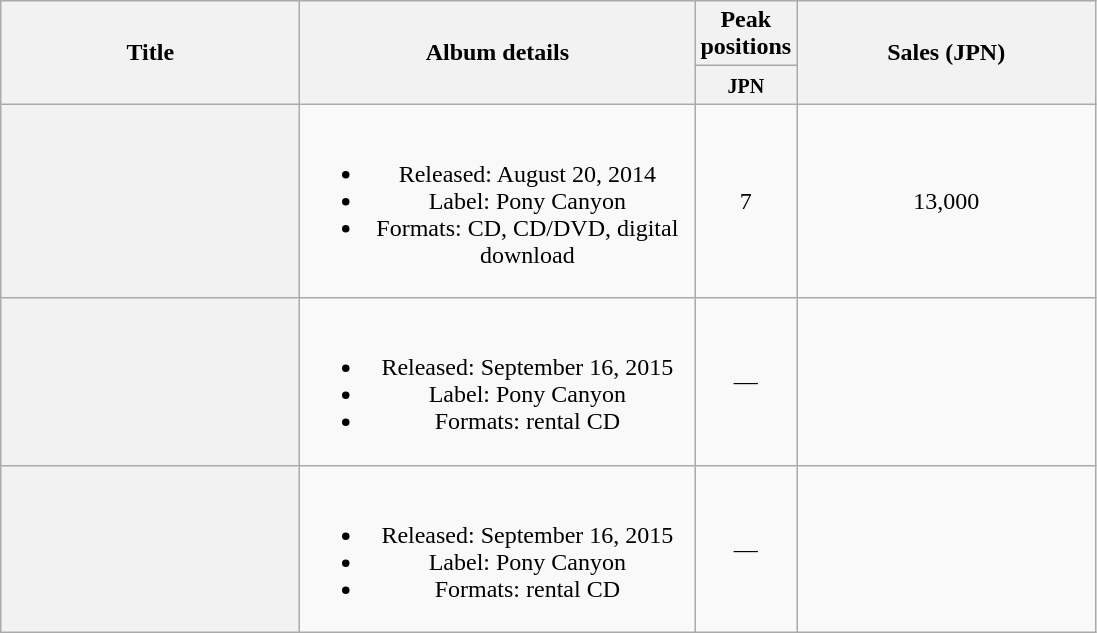<table class="wikitable plainrowheaders" style="text-align:center;">
<tr>
<th style="width:12em;" rowspan="2">Title</th>
<th style="width:16em;" rowspan="2">Album details</th>
<th colspan="1">Peak positions</th>
<th style="width:12em;" rowspan="2">Sales (JPN)</th>
</tr>
<tr>
<th style="width:2.5em;"><small>JPN</small><br></th>
</tr>
<tr>
<th scope="row"></th>
<td><br><ul><li>Released: August 20, 2014 </li><li>Label: Pony Canyon</li><li>Formats: CD, CD/DVD, digital download</li></ul></td>
<td>7</td>
<td>13,000</td>
</tr>
<tr>
<th scope="row"></th>
<td><br><ul><li>Released: September 16, 2015 </li><li>Label: Pony Canyon</li><li>Formats: rental CD</li></ul></td>
<td>—</td>
<td></td>
</tr>
<tr>
<th scope="row"></th>
<td><br><ul><li>Released: September 16, 2015 </li><li>Label: Pony Canyon</li><li>Formats: rental CD</li></ul></td>
<td>—</td>
<td></td>
</tr>
</table>
